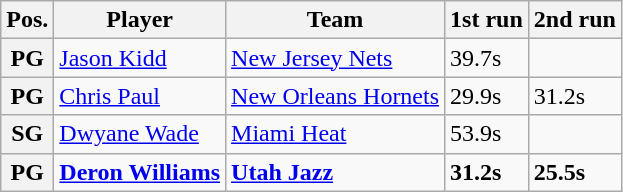<table class="wikitable">
<tr>
<th>Pos.</th>
<th>Player</th>
<th>Team</th>
<th>1st run</th>
<th>2nd run</th>
</tr>
<tr>
<th>PG</th>
<td><a href='#'>Jason Kidd</a></td>
<td><a href='#'>New Jersey Nets</a></td>
<td>39.7s</td>
<td></td>
</tr>
<tr>
<th>PG</th>
<td><a href='#'>Chris Paul</a></td>
<td><a href='#'>New Orleans Hornets</a></td>
<td>29.9s</td>
<td>31.2s</td>
</tr>
<tr>
<th>SG</th>
<td><a href='#'>Dwyane Wade</a></td>
<td><a href='#'>Miami Heat</a></td>
<td>53.9s</td>
<td></td>
</tr>
<tr>
<th>PG</th>
<td><strong><a href='#'>Deron Williams</a></strong></td>
<td><strong><a href='#'>Utah Jazz</a></strong></td>
<td><strong>31.2s</strong></td>
<td><strong>25.5s</strong></td>
</tr>
</table>
